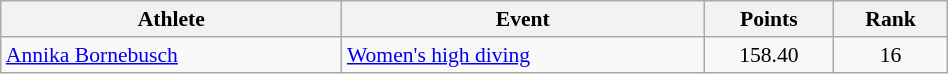<table class="wikitable" style="text-align:center; font-size:90%; width:50%;">
<tr>
<th>Athlete</th>
<th>Event</th>
<th>Points</th>
<th>Rank</th>
</tr>
<tr>
<td align=left><a href='#'>Annika Bornebusch</a></td>
<td align=left><a href='#'>Women's high diving</a></td>
<td>158.40</td>
<td>16</td>
</tr>
</table>
